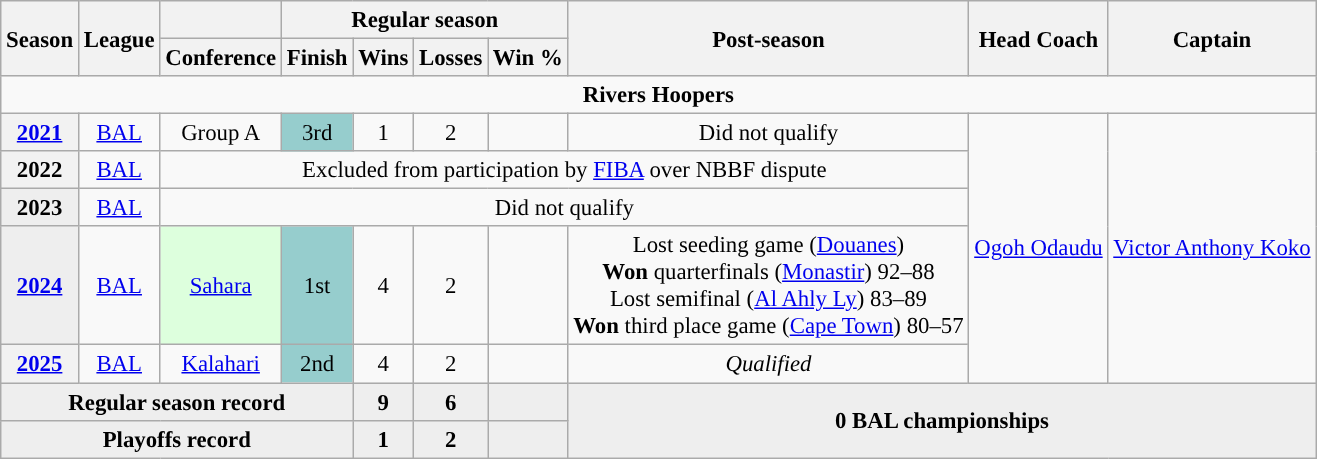<table class="wikitable" style="font-size:95%; text-align:center">
<tr>
<th rowspan="2">Season</th>
<th rowspan="2">League</th>
<th></th>
<th colspan="4">Regular season</th>
<th rowspan="2">Post-season</th>
<th rowspan="2">Head Coach</th>
<th rowspan="2">Captain</th>
</tr>
<tr>
<th>Conference</th>
<th>Finish</th>
<th>Wins</th>
<th>Losses</th>
<th>Win %</th>
</tr>
<tr>
<td colspan="11" align="center"><strong>Rivers Hoopers</strong></td>
</tr>
<tr>
<th><a href='#'>2021</a></th>
<td><a href='#'>BAL</a></td>
<td>Group A</td>
<td style="text-align:center;background-color:#96CDCD;">3rd</td>
<td>1</td>
<td>2</td>
<td></td>
<td>Did not qualify</td>
<td rowspan="5"><a href='#'>Ogoh Odaudu</a></td>
<td rowspan="5"><a href='#'>Victor Anthony Koko</a></td>
</tr>
<tr>
<th>2022</th>
<td><a href='#'>BAL</a></td>
<td colspan="6">Excluded from participation by <a href='#'>FIBA</a> over NBBF dispute</td>
</tr>
<tr>
<th style="background:#eee;">2023</th>
<td style="text-align:center;"><a href='#'>BAL</a></td>
<td colspan="6">Did not qualify</td>
</tr>
<tr>
<th style="background:#eee;"><a href='#'>2024</a></th>
<td style="text-align:center;"><a href='#'>BAL</a></td>
<td bgcolor="#DDFFDD"><a href='#'>Sahara</a></td>
<td style="text-align:center; background-color:#96CDCD;">1st</td>
<td style="text-align:center;">4</td>
<td style="text-align:center;">2</td>
<td style="text-align:center;"></td>
<td style="text-align:center;background-color: ;">Lost seeding game (<a href='#'>Douanes</a>)<br><strong>Won</strong> quarterfinals (<a href='#'>Monastir</a>) 92–88<br>Lost semifinal (<a href='#'>Al Ahly Ly</a>) 83–89<br><strong>Won</strong> third place game (<a href='#'>Cape Town</a>) 80–57</td>
</tr>
<tr>
<th><a href='#'>2025</a></th>
<td style="text-align: center;"><a href='#'>BAL</a></td>
<td><a href='#'>Kalahari</a></td>
<td style="text-align:center; background-color:#96CDCD;">2nd</td>
<td>4</td>
<td>2</td>
<td></td>
<td style="text-align: center;"><em>Qualified</em></td>
</tr>
<tr>
<th colspan="4" style="background:#eee;">Regular season record</th>
<td style="background:#eee;"><strong>9</strong></td>
<td style="background:#eee;"><strong>6</strong></td>
<td style="background:#eee;"><strong></strong></td>
<td colspan="3" rowspan="2" style="background:#eee;"><strong>0 BAL championships</strong></td>
</tr>
<tr>
<th colspan="4" style="background:#eee;">Playoffs record</th>
<td style="background:#eee;"><strong>1</strong></td>
<td style="background:#eee;"><strong>2</strong></td>
<td style="background:#eee;"><strong></strong></td>
</tr>
</table>
